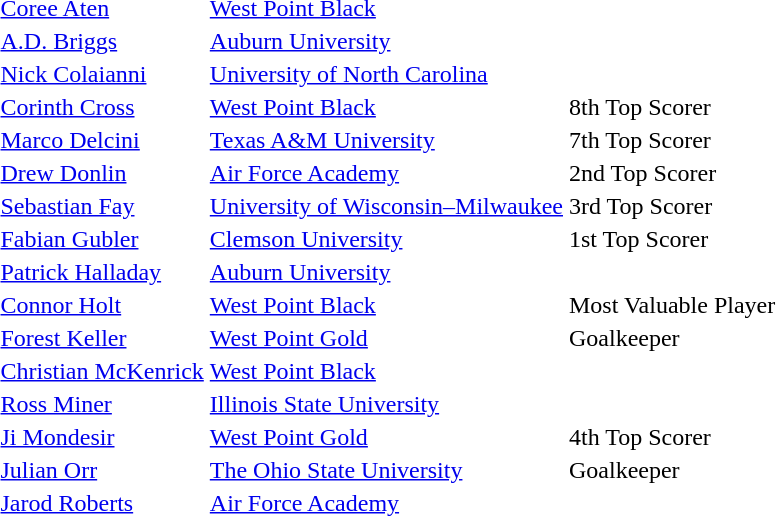<table>
<tr>
<td><a href='#'>Coree Aten</a></td>
<td><a href='#'>West Point Black</a></td>
<td></td>
</tr>
<tr>
<td><a href='#'>A.D. Briggs</a></td>
<td><a href='#'>Auburn University</a></td>
<td></td>
</tr>
<tr>
<td><a href='#'>Nick Colaianni</a></td>
<td><a href='#'>University of North Carolina</a></td>
<td></td>
</tr>
<tr>
<td><a href='#'>Corinth Cross</a></td>
<td><a href='#'>West Point Black</a></td>
<td>8th Top Scorer</td>
</tr>
<tr>
<td><a href='#'>Marco Delcini</a></td>
<td><a href='#'>Texas A&M University</a></td>
<td>7th Top Scorer</td>
</tr>
<tr>
<td><a href='#'>Drew Donlin</a></td>
<td><a href='#'>Air Force Academy</a></td>
<td>2nd Top Scorer</td>
</tr>
<tr>
<td><a href='#'>Sebastian Fay</a></td>
<td><a href='#'>University of Wisconsin–Milwaukee</a></td>
<td>3rd Top Scorer</td>
</tr>
<tr>
<td><a href='#'>Fabian Gubler</a></td>
<td><a href='#'>Clemson University</a></td>
<td>1st Top Scorer</td>
</tr>
<tr>
<td><a href='#'>Patrick Halladay</a></td>
<td><a href='#'>Auburn University</a></td>
<td></td>
</tr>
<tr>
<td><a href='#'>Connor Holt</a></td>
<td><a href='#'>West Point Black</a></td>
<td>Most Valuable Player</td>
</tr>
<tr>
<td><a href='#'>Forest Keller</a></td>
<td><a href='#'>West Point Gold</a></td>
<td>Goalkeeper</td>
</tr>
<tr>
<td><a href='#'>Christian McKenrick</a></td>
<td><a href='#'>West Point Black</a></td>
<td></td>
</tr>
<tr>
<td><a href='#'>Ross Miner</a></td>
<td><a href='#'>Illinois State University</a></td>
<td></td>
</tr>
<tr>
<td><a href='#'>Ji Mondesir</a></td>
<td><a href='#'>West Point Gold</a></td>
<td>4th Top Scorer</td>
</tr>
<tr>
<td><a href='#'>Julian Orr</a></td>
<td><a href='#'>The Ohio State University</a></td>
<td>Goalkeeper</td>
</tr>
<tr>
<td><a href='#'>Jarod Roberts</a></td>
<td><a href='#'>Air Force Academy</a></td>
<td></td>
</tr>
</table>
